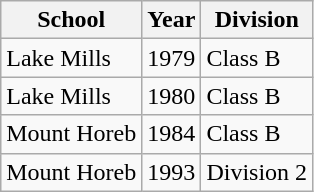<table class="wikitable">
<tr>
<th>School</th>
<th>Year</th>
<th>Division</th>
</tr>
<tr>
<td>Lake Mills</td>
<td>1979</td>
<td>Class B</td>
</tr>
<tr>
<td>Lake Mills</td>
<td>1980</td>
<td>Class B</td>
</tr>
<tr>
<td>Mount Horeb</td>
<td>1984</td>
<td>Class B</td>
</tr>
<tr>
<td>Mount Horeb</td>
<td>1993</td>
<td>Division 2</td>
</tr>
</table>
